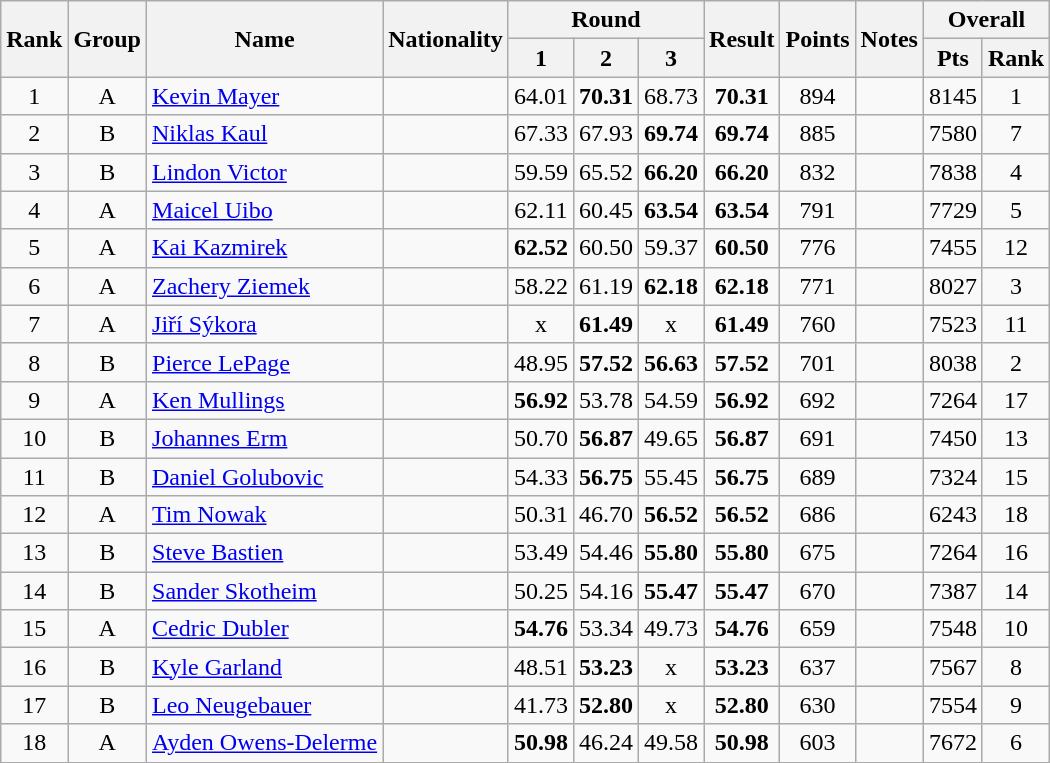<table class="wikitable sortable" style="text-align:center">
<tr>
<th rowspan=2>Rank</th>
<th rowspan=2>Group</th>
<th rowspan=2>Name</th>
<th rowspan=2>Nationality</th>
<th colspan=3>Round</th>
<th rowspan=2 data-sort-type="number">Result</th>
<th rowspan=2>Points</th>
<th rowspan=2>Notes</th>
<th colspan=2>Overall</th>
</tr>
<tr>
<th data-sort-type="number">1</th>
<th data-sort-type="number">2</th>
<th data-sort-type="number">3</th>
<th>Pts</th>
<th>Rank</th>
</tr>
<tr>
<td>1</td>
<td>A</td>
<td align=left><a href='#'>Kevin Mayer</a></td>
<td align=left></td>
<td>64.01</td>
<td><strong>70.31</strong></td>
<td>68.73</td>
<td><strong>70.31</strong></td>
<td>894</td>
<td></td>
<td>8145</td>
<td>1</td>
</tr>
<tr>
<td>2</td>
<td>B</td>
<td align=left><a href='#'>Niklas Kaul</a></td>
<td align=left></td>
<td>67.33</td>
<td>67.93</td>
<td><strong>69.74</strong></td>
<td><strong>69.74</strong></td>
<td>885</td>
<td></td>
<td>7580</td>
<td>7</td>
</tr>
<tr>
<td>3</td>
<td>B</td>
<td align=left><a href='#'>Lindon Victor</a></td>
<td align=left></td>
<td>59.59</td>
<td>65.52</td>
<td><strong>66.20</strong></td>
<td><strong>66.20</strong></td>
<td>832</td>
<td></td>
<td>7838</td>
<td>4</td>
</tr>
<tr>
<td>4</td>
<td>A</td>
<td align=left><a href='#'>Maicel Uibo</a></td>
<td align=left></td>
<td>62.11</td>
<td>60.45</td>
<td><strong>63.54</strong></td>
<td><strong>63.54</strong></td>
<td>791</td>
<td></td>
<td>7729</td>
<td>5</td>
</tr>
<tr>
<td>5</td>
<td>A</td>
<td align=left><a href='#'>Kai Kazmirek</a></td>
<td align=left></td>
<td><strong>62.52</strong></td>
<td>60.50</td>
<td>59.37</td>
<td><strong>60.50</strong></td>
<td>776</td>
<td></td>
<td>7455</td>
<td>12</td>
</tr>
<tr>
<td>6</td>
<td>A</td>
<td align=left><a href='#'>Zachery Ziemek</a></td>
<td align=left></td>
<td>58.22</td>
<td>61.19</td>
<td><strong>62.18</strong></td>
<td><strong>62.18</strong></td>
<td>771</td>
<td></td>
<td>8027</td>
<td>3</td>
</tr>
<tr>
<td>7</td>
<td>A</td>
<td align=left><a href='#'>Jiří Sýkora</a></td>
<td align=left></td>
<td>x</td>
<td><strong>61.49</strong></td>
<td>x</td>
<td><strong>61.49</strong></td>
<td>760</td>
<td></td>
<td>7523</td>
<td>11</td>
</tr>
<tr>
<td>8</td>
<td>B</td>
<td align=left><a href='#'>Pierce LePage</a></td>
<td align=left></td>
<td>48.95</td>
<td><strong>57.52</strong></td>
<td><strong>56.63</strong></td>
<td><strong>57.52</strong></td>
<td>701</td>
<td></td>
<td>8038</td>
<td>2</td>
</tr>
<tr>
<td>9</td>
<td>A</td>
<td align=left><a href='#'>Ken Mullings</a></td>
<td align=left></td>
<td><strong>56.92</strong></td>
<td>53.78</td>
<td>54.59</td>
<td><strong>56.92</strong></td>
<td>692</td>
<td></td>
<td>7264</td>
<td>17</td>
</tr>
<tr>
<td>10</td>
<td>B</td>
<td align=left><a href='#'>Johannes Erm</a></td>
<td align=left></td>
<td>50.70</td>
<td><strong>56.87</strong></td>
<td>49.65</td>
<td><strong>56.87</strong></td>
<td>691</td>
<td></td>
<td>7450</td>
<td>13</td>
</tr>
<tr>
<td>11</td>
<td>B</td>
<td align=left><a href='#'>Daniel Golubovic</a></td>
<td align=left></td>
<td>54.33</td>
<td><strong>56.75</strong></td>
<td>55.45</td>
<td><strong>56.75</strong></td>
<td>689</td>
<td></td>
<td>7324</td>
<td>15</td>
</tr>
<tr>
<td>12</td>
<td>A</td>
<td align=left><a href='#'>Tim Nowak</a></td>
<td align=left></td>
<td>50.31</td>
<td>46.70</td>
<td><strong>56.52</strong></td>
<td><strong>56.52</strong></td>
<td>686</td>
<td></td>
<td>6243</td>
<td>18</td>
</tr>
<tr>
<td>13</td>
<td>B</td>
<td align=left><a href='#'>Steve Bastien</a></td>
<td align=left></td>
<td>53.49</td>
<td>54.46</td>
<td><strong>55.80</strong></td>
<td><strong>55.80</strong></td>
<td>675</td>
<td></td>
<td>7264</td>
<td>16</td>
</tr>
<tr>
<td>14</td>
<td>B</td>
<td align=left><a href='#'>Sander Skotheim</a></td>
<td align=left></td>
<td>50.25</td>
<td>54.16</td>
<td><strong>55.47</strong></td>
<td><strong>55.47</strong></td>
<td>670</td>
<td></td>
<td>7387</td>
<td>14</td>
</tr>
<tr>
<td>15</td>
<td>A</td>
<td align=left><a href='#'>Cedric Dubler</a></td>
<td align=left></td>
<td><strong>54.76</strong></td>
<td>53.34</td>
<td>49.73</td>
<td><strong>54.76</strong></td>
<td>659</td>
<td></td>
<td>7548</td>
<td>10</td>
</tr>
<tr>
<td>16</td>
<td>B</td>
<td align=left><a href='#'>Kyle Garland</a></td>
<td align=left></td>
<td>48.51</td>
<td><strong>53.23</strong></td>
<td>x</td>
<td><strong>53.23</strong></td>
<td>637</td>
<td></td>
<td>7567</td>
<td>8</td>
</tr>
<tr>
<td>17</td>
<td>B</td>
<td align=left><a href='#'>Leo Neugebauer</a></td>
<td align=left></td>
<td>41.73</td>
<td><strong>52.80</strong></td>
<td>x</td>
<td><strong>52.80</strong></td>
<td>630</td>
<td></td>
<td>7554</td>
<td>9</td>
</tr>
<tr>
<td>18</td>
<td>A</td>
<td align=left><a href='#'>Ayden Owens-Delerme</a></td>
<td align=left></td>
<td><strong>50.98</strong></td>
<td>46.24</td>
<td>49.58</td>
<td><strong>50.98</strong></td>
<td>603</td>
<td></td>
<td>7672</td>
<td>6</td>
</tr>
</table>
